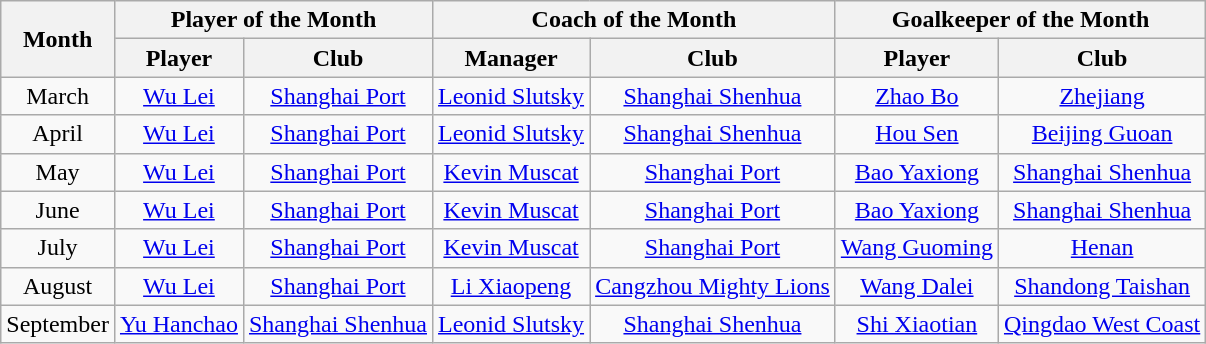<table class="wikitable" style="text-align:center">
<tr>
<th rowspan="2">Month</th>
<th colspan="2">Player of the Month</th>
<th colspan="2">Coach of the Month</th>
<th colspan="2">Goalkeeper of the Month</th>
</tr>
<tr>
<th>Player</th>
<th>Club</th>
<th>Manager</th>
<th>Club</th>
<th>Player</th>
<th>Club</th>
</tr>
<tr>
<td>March</td>
<td> <a href='#'>Wu Lei</a></td>
<td><a href='#'>Shanghai Port</a></td>
<td> <a href='#'>Leonid Slutsky</a></td>
<td><a href='#'>Shanghai Shenhua</a></td>
<td> <a href='#'>Zhao Bo</a></td>
<td><a href='#'>Zhejiang</a></td>
</tr>
<tr>
<td>April</td>
<td> <a href='#'>Wu Lei</a></td>
<td><a href='#'>Shanghai Port</a></td>
<td> <a href='#'>Leonid Slutsky</a></td>
<td><a href='#'>Shanghai Shenhua</a></td>
<td> <a href='#'>Hou Sen</a></td>
<td><a href='#'>Beijing Guoan</a></td>
</tr>
<tr>
<td>May</td>
<td> <a href='#'>Wu Lei</a></td>
<td><a href='#'>Shanghai Port</a></td>
<td> <a href='#'>Kevin Muscat</a></td>
<td><a href='#'>Shanghai Port</a></td>
<td> <a href='#'>Bao Yaxiong</a></td>
<td><a href='#'>Shanghai Shenhua</a></td>
</tr>
<tr>
<td>June</td>
<td> <a href='#'>Wu Lei</a></td>
<td><a href='#'>Shanghai Port</a></td>
<td> <a href='#'>Kevin Muscat</a></td>
<td><a href='#'>Shanghai Port</a></td>
<td> <a href='#'>Bao Yaxiong</a></td>
<td><a href='#'>Shanghai Shenhua</a></td>
</tr>
<tr>
<td>July</td>
<td> <a href='#'>Wu Lei</a></td>
<td><a href='#'>Shanghai Port</a></td>
<td> <a href='#'>Kevin Muscat</a></td>
<td><a href='#'>Shanghai Port</a></td>
<td> <a href='#'>Wang Guoming</a></td>
<td><a href='#'>Henan</a></td>
</tr>
<tr>
<td>August</td>
<td> <a href='#'>Wu Lei</a></td>
<td><a href='#'>Shanghai Port</a></td>
<td> <a href='#'>Li Xiaopeng</a></td>
<td><a href='#'>Cangzhou Mighty Lions</a></td>
<td> <a href='#'>Wang Dalei</a></td>
<td><a href='#'>Shandong Taishan</a></td>
</tr>
<tr>
<td>September</td>
<td> <a href='#'>Yu Hanchao</a></td>
<td><a href='#'>Shanghai Shenhua</a></td>
<td> <a href='#'>Leonid Slutsky</a></td>
<td><a href='#'>Shanghai Shenhua</a></td>
<td> <a href='#'>Shi Xiaotian</a></td>
<td><a href='#'>Qingdao West Coast</a></td>
</tr>
</table>
